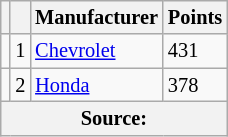<table class="wikitable" style="font-size: 85%;">
<tr>
<th scope="col"></th>
<th scope="col"></th>
<th scope="col">Manufacturer</th>
<th scope="col">Points</th>
</tr>
<tr>
<td align="left"></td>
<td align="center">1</td>
<td><a href='#'>Chevrolet</a></td>
<td>431</td>
</tr>
<tr>
<td align="left"></td>
<td align="center">2</td>
<td><a href='#'>Honda</a></td>
<td>378</td>
</tr>
<tr>
<th colspan=4>Source:</th>
</tr>
</table>
